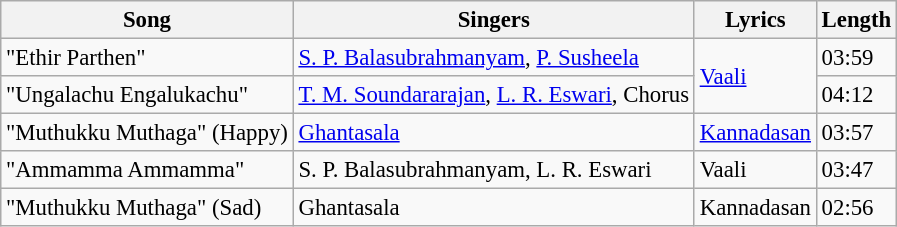<table class="wikitable" style="font-size:95%;">
<tr>
<th>Song</th>
<th>Singers</th>
<th>Lyrics</th>
<th>Length</th>
</tr>
<tr>
<td>"Ethir Parthen"</td>
<td><a href='#'>S. P. Balasubrahmanyam</a>, <a href='#'>P. Susheela</a></td>
<td rowspan=2><a href='#'>Vaali</a></td>
<td>03:59</td>
</tr>
<tr>
<td>"Ungalachu Engalukachu"</td>
<td><a href='#'>T. M. Soundararajan</a>, <a href='#'>L. R. Eswari</a>, Chorus</td>
<td>04:12</td>
</tr>
<tr>
<td>"Muthukku Muthaga" (Happy)</td>
<td><a href='#'>Ghantasala</a></td>
<td><a href='#'>Kannadasan</a></td>
<td>03:57</td>
</tr>
<tr>
<td>"Ammamma Ammamma"</td>
<td>S. P. Balasubrahmanyam, L. R. Eswari</td>
<td>Vaali</td>
<td>03:47</td>
</tr>
<tr>
<td>"Muthukku Muthaga" (Sad)</td>
<td>Ghantasala</td>
<td>Kannadasan</td>
<td>02:56</td>
</tr>
</table>
